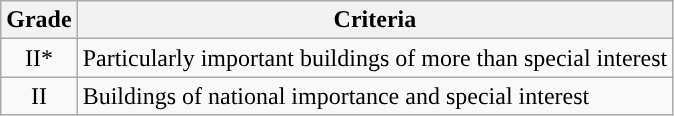<table class="wikitable">
<tr>
<th>Grade</th>
<th>Criteria</th>
</tr>
<tr>
<td align="center" >II*</td>
<td>Particularly important buildings of more than special interest</td>
</tr>
<tr>
<td align="center" >II</td>
<td>Buildings of national importance and special interest</td>
</tr>
</table>
